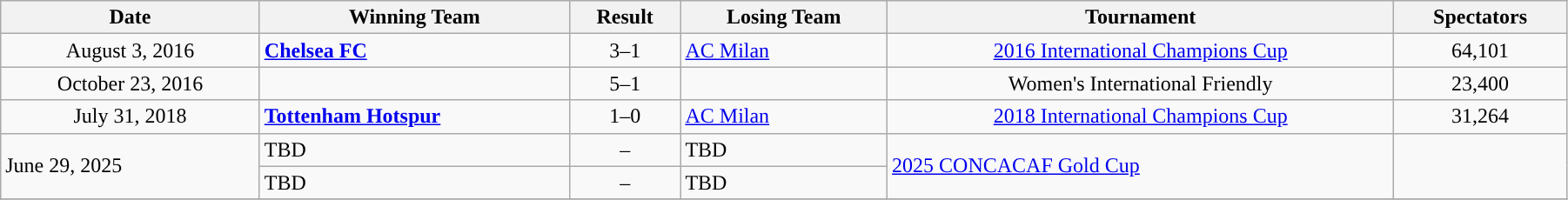<table class="wikitable" style="text-align:left; width:95%;" style="text-align:center">
<tr>
<th style="text-align:center; ">Date</th>
<th style="text-align:center; ">Winning Team</th>
<th style="text-align:center; ">Result</th>
<th style="text-align:center; ">Losing Team</th>
<th style="text-align:center; ">Tournament</th>
<th style="text-align:center; ">Spectators</th>
</tr>
<tr>
<td style="text-align:center;">August 3, 2016</td>
<td><strong> <a href='#'>Chelsea FC</a></strong></td>
<td style="text-align:center;">3–1</td>
<td> <a href='#'>AC Milan</a></td>
<td style="text-align:center;"><a href='#'>2016 International Champions Cup</a></td>
<td style="text-align:center;">64,101</td>
</tr>
<tr>
<td style="text-align:center;">October 23, 2016</td>
<td><strong></strong></td>
<td style="text-align:center;">5–1</td>
<td></td>
<td style="text-align:center;">Women's International Friendly</td>
<td style="text-align:center;">23,400</td>
</tr>
<tr>
<td style="text-align:center;">July 31, 2018</td>
<td><strong> <a href='#'>Tottenham Hotspur</a></strong></td>
<td style="text-align:center;">1–0</td>
<td> <a href='#'>AC Milan</a></td>
<td style="text-align:center;"><a href='#'>2018 International Champions Cup</a></td>
<td style="text-align:center;">31,264</td>
</tr>
<tr>
<td rowspan="2">June 29, 2025</td>
<td>TBD</td>
<td style="text-align:center;">–</td>
<td>TBD</td>
<td rowspan="2"><a href='#'>2025 CONCACAF Gold Cup</a></td>
<td rowspan="2"></td>
</tr>
<tr>
<td>TBD</td>
<td style="text-align:center;">–</td>
<td>TBD</td>
</tr>
<tr>
</tr>
</table>
